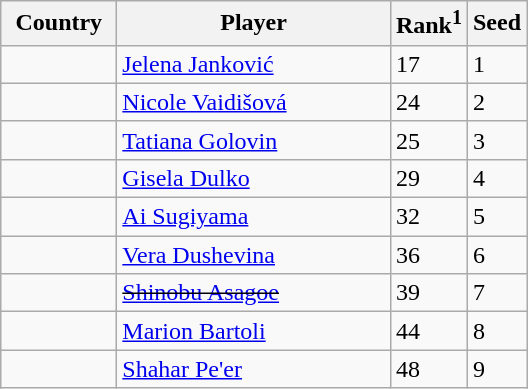<table class="sortable wikitable">
<tr>
<th width="70">Country</th>
<th width="175">Player</th>
<th>Rank<sup>1</sup></th>
<th>Seed</th>
</tr>
<tr>
<td></td>
<td><a href='#'>Jelena Janković</a></td>
<td>17</td>
<td>1</td>
</tr>
<tr>
<td></td>
<td><a href='#'>Nicole Vaidišová</a></td>
<td>24</td>
<td>2</td>
</tr>
<tr>
<td></td>
<td><a href='#'>Tatiana Golovin</a></td>
<td>25</td>
<td>3</td>
</tr>
<tr>
<td></td>
<td><a href='#'>Gisela Dulko</a></td>
<td>29</td>
<td>4</td>
</tr>
<tr>
<td></td>
<td><a href='#'>Ai Sugiyama</a></td>
<td>32</td>
<td>5</td>
</tr>
<tr>
<td></td>
<td><a href='#'>Vera Dushevina</a></td>
<td>36</td>
<td>6</td>
</tr>
<tr>
<td></td>
<td><s><a href='#'>Shinobu Asagoe</a></s></td>
<td>39</td>
<td>7</td>
</tr>
<tr>
<td></td>
<td><a href='#'>Marion Bartoli</a></td>
<td>44</td>
<td>8</td>
</tr>
<tr>
<td></td>
<td><a href='#'>Shahar Pe'er</a></td>
<td>48</td>
<td>9</td>
</tr>
</table>
